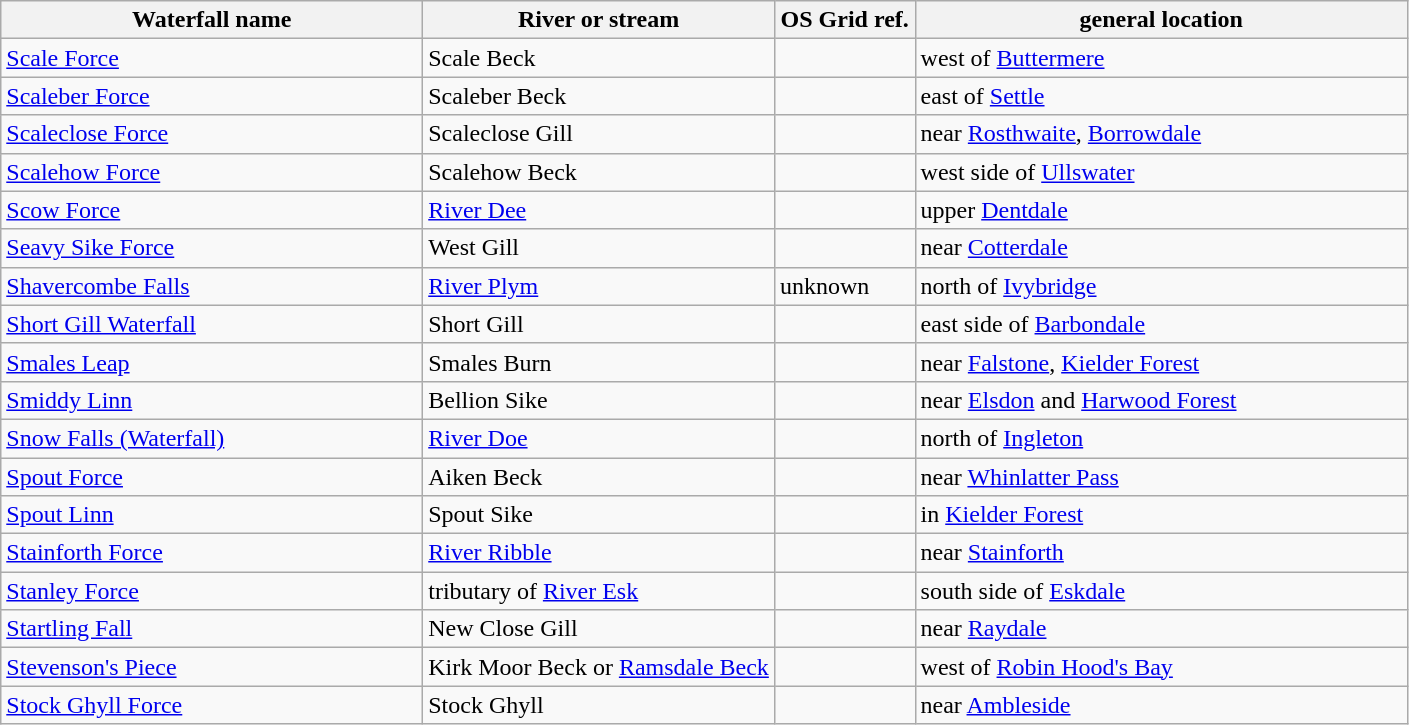<table class="wikitable">
<tr>
<th width=30%>Waterfall name</th>
<th width=25%>River or stream</th>
<th width=10%>OS Grid ref.</th>
<th width=35%>general location</th>
</tr>
<tr>
<td><a href='#'>Scale Force</a></td>
<td>Scale Beck</td>
<td></td>
<td>west of <a href='#'>Buttermere</a></td>
</tr>
<tr>
<td><a href='#'>Scaleber Force</a></td>
<td>Scaleber Beck</td>
<td></td>
<td>east of <a href='#'>Settle</a></td>
</tr>
<tr>
<td><a href='#'>Scaleclose Force</a></td>
<td>Scaleclose Gill</td>
<td></td>
<td>near <a href='#'>Rosthwaite</a>, <a href='#'>Borrowdale</a></td>
</tr>
<tr>
<td><a href='#'>Scalehow Force</a></td>
<td>Scalehow Beck</td>
<td></td>
<td>west side of <a href='#'>Ullswater</a></td>
</tr>
<tr>
<td><a href='#'>Scow Force</a></td>
<td><a href='#'>River Dee</a></td>
<td></td>
<td>upper <a href='#'>Dentdale</a></td>
</tr>
<tr>
<td><a href='#'>Seavy Sike Force</a></td>
<td>West Gill</td>
<td></td>
<td>near <a href='#'>Cotterdale</a></td>
</tr>
<tr>
<td><a href='#'>Shavercombe Falls</a></td>
<td><a href='#'>River Plym</a></td>
<td>unknown</td>
<td>north of <a href='#'>Ivybridge</a></td>
</tr>
<tr>
<td><a href='#'>Short Gill Waterfall</a></td>
<td>Short Gill</td>
<td></td>
<td>east side of <a href='#'>Barbondale</a></td>
</tr>
<tr>
<td><a href='#'>Smales Leap</a></td>
<td>Smales Burn</td>
<td></td>
<td>near <a href='#'>Falstone</a>, <a href='#'>Kielder Forest</a></td>
</tr>
<tr>
<td><a href='#'>Smiddy Linn</a></td>
<td>Bellion Sike</td>
<td></td>
<td>near <a href='#'>Elsdon</a> and <a href='#'>Harwood Forest</a></td>
</tr>
<tr>
<td><a href='#'>Snow Falls (Waterfall)</a></td>
<td><a href='#'>River Doe</a></td>
<td></td>
<td>north of <a href='#'>Ingleton</a></td>
</tr>
<tr>
<td><a href='#'>Spout Force</a></td>
<td>Aiken Beck</td>
<td></td>
<td>near <a href='#'>Whinlatter Pass</a></td>
</tr>
<tr>
<td><a href='#'>Spout Linn</a></td>
<td>Spout Sike</td>
<td></td>
<td>in <a href='#'>Kielder Forest</a></td>
</tr>
<tr>
<td><a href='#'>Stainforth Force</a></td>
<td><a href='#'>River Ribble</a></td>
<td></td>
<td>near <a href='#'>Stainforth</a></td>
</tr>
<tr>
<td><a href='#'>Stanley Force</a></td>
<td>tributary of <a href='#'>River Esk</a></td>
<td></td>
<td>south side of <a href='#'>Eskdale</a></td>
</tr>
<tr>
<td><a href='#'>Startling Fall</a></td>
<td>New Close Gill</td>
<td></td>
<td>near <a href='#'>Raydale</a></td>
</tr>
<tr>
<td><a href='#'>Stevenson's Piece</a></td>
<td>Kirk Moor Beck or <a href='#'>Ramsdale Beck</a></td>
<td></td>
<td>west of <a href='#'>Robin Hood's Bay</a></td>
</tr>
<tr>
<td><a href='#'>Stock Ghyll Force</a></td>
<td>Stock Ghyll</td>
<td></td>
<td>near <a href='#'>Ambleside</a></td>
</tr>
</table>
